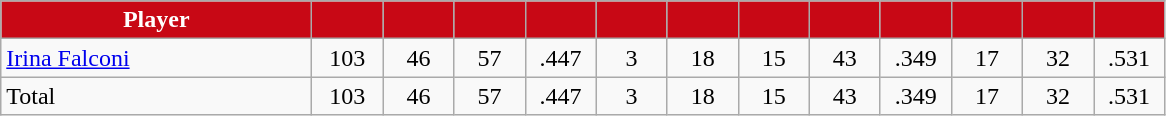<table class="wikitable" style="text-align:center">
<tr>
<th style="background:#C80815; color:white" width="200px">Player</th>
<th style="background:#C80815; color:white" width="40px"></th>
<th style="background:#C80815; color:white" width="40px"></th>
<th style="background:#C80815; color:white" width="40px"></th>
<th style="background:#C80815; color:white" width="40px"></th>
<th style="background:#C80815; color:white" width="40px"></th>
<th style="background:#C80815; color:white" width="40px"></th>
<th style="background:#C80815; color:white" width="40px"></th>
<th style="background:#C80815; color:white" width="40px"></th>
<th style="background:#C80815; color:white" width="40px"></th>
<th style="background:#C80815; color:white" width="40px"></th>
<th style="background:#C80815; color:white" width="40px"></th>
<th style="background:#C80815; color:white" width="40px"></th>
</tr>
<tr>
<td style="text-align:left"><a href='#'>Irina Falconi</a></td>
<td>103</td>
<td>46</td>
<td>57</td>
<td>.447</td>
<td>3</td>
<td>18</td>
<td>15</td>
<td>43</td>
<td>.349</td>
<td>17</td>
<td>32</td>
<td>.531</td>
</tr>
<tr>
<td style="text-align:left">Total</td>
<td>103</td>
<td>46</td>
<td>57</td>
<td>.447</td>
<td>3</td>
<td>18</td>
<td>15</td>
<td>43</td>
<td>.349</td>
<td>17</td>
<td>32</td>
<td>.531</td>
</tr>
</table>
